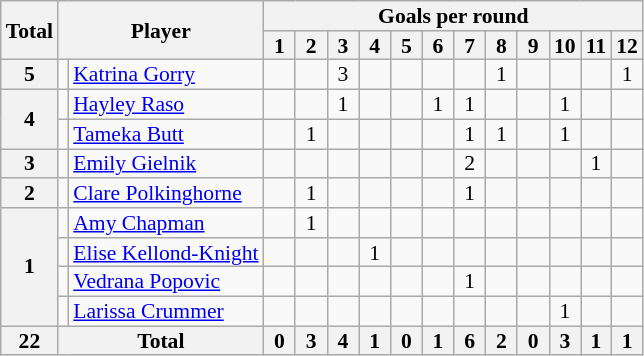<table class="wikitable" style="text-align:center; line-height: 90%; font-size:90%;">
<tr>
<th rowspan="2">Total</th>
<th rowspan="2" colspan="2">Player</th>
<th colspan="12">Goals per round</th>
</tr>
<tr>
<th> 1 </th>
<th> 2 </th>
<th> 3 </th>
<th> 4 </th>
<th> 5 </th>
<th> 6 </th>
<th> 7 </th>
<th> 8 </th>
<th> 9 </th>
<th>10</th>
<th>11</th>
<th>12</th>
</tr>
<tr>
<th rowspan="1">5</th>
<td></td>
<td style="text-align:left;"><a href='#'>Katrina Gorry</a></td>
<td></td>
<td></td>
<td>3</td>
<td></td>
<td></td>
<td></td>
<td></td>
<td>1</td>
<td></td>
<td></td>
<td></td>
<td>1</td>
</tr>
<tr>
<th rowspan="2">4</th>
<td></td>
<td style="text-align:left;"><a href='#'>Hayley Raso</a></td>
<td></td>
<td></td>
<td>1</td>
<td></td>
<td></td>
<td>1</td>
<td>1</td>
<td></td>
<td></td>
<td>1</td>
<td></td>
<td></td>
</tr>
<tr>
<td></td>
<td style="text-align:left;"><a href='#'>Tameka Butt</a></td>
<td></td>
<td>1</td>
<td></td>
<td></td>
<td></td>
<td></td>
<td>1</td>
<td>1</td>
<td></td>
<td>1</td>
<td></td>
<td></td>
</tr>
<tr>
<th rowspan="1">3</th>
<td></td>
<td style="text-align:left;"><a href='#'>Emily Gielnik</a></td>
<td></td>
<td></td>
<td></td>
<td></td>
<td></td>
<td></td>
<td>2</td>
<td></td>
<td></td>
<td></td>
<td>1</td>
<td></td>
</tr>
<tr>
<th rowspan="1">2</th>
<td></td>
<td style="text-align:left;"><a href='#'>Clare Polkinghorne</a></td>
<td></td>
<td>1</td>
<td></td>
<td></td>
<td></td>
<td></td>
<td>1</td>
<td></td>
<td></td>
<td></td>
<td></td>
<td></td>
</tr>
<tr>
<th rowspan="4">1</th>
<td></td>
<td style="text-align:left;"><a href='#'>Amy Chapman</a></td>
<td></td>
<td>1</td>
<td></td>
<td></td>
<td></td>
<td></td>
<td></td>
<td></td>
<td></td>
<td></td>
<td></td>
<td></td>
</tr>
<tr>
<td></td>
<td style="text-align:left;"><a href='#'>Elise Kellond-Knight</a></td>
<td></td>
<td></td>
<td></td>
<td>1</td>
<td></td>
<td></td>
<td></td>
<td></td>
<td></td>
<td></td>
<td></td>
<td></td>
</tr>
<tr>
<td></td>
<td style="text-align:left;"><a href='#'>Vedrana Popovic</a></td>
<td></td>
<td></td>
<td></td>
<td></td>
<td></td>
<td></td>
<td>1</td>
<td></td>
<td></td>
<td></td>
<td></td>
<td></td>
</tr>
<tr>
<td></td>
<td style="text-align:left;"><a href='#'>Larissa Crummer</a></td>
<td></td>
<td></td>
<td></td>
<td></td>
<td></td>
<td></td>
<td></td>
<td></td>
<td></td>
<td>1</td>
<td></td>
<td></td>
</tr>
<tr>
<th rowspan="1">22</th>
<th colspan="2">Total</th>
<th style="text-align:center;">0</th>
<th>3</th>
<th>4</th>
<th>1</th>
<th>0</th>
<th>1</th>
<th>6</th>
<th>2</th>
<th>0</th>
<th>3</th>
<th>1</th>
<th>1</th>
</tr>
</table>
